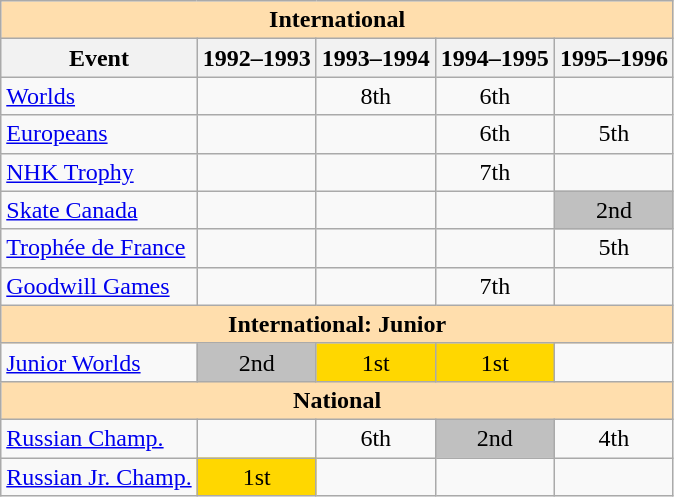<table class="wikitable" style="text-align:center">
<tr>
<th style="background-color: #ffdead;" colspan=5 align=center>International</th>
</tr>
<tr>
<th>Event</th>
<th>1992–1993</th>
<th>1993–1994</th>
<th>1994–1995</th>
<th>1995–1996</th>
</tr>
<tr>
<td align=left><a href='#'>Worlds</a></td>
<td></td>
<td>8th</td>
<td>6th</td>
<td></td>
</tr>
<tr>
<td align=left><a href='#'>Europeans</a></td>
<td></td>
<td></td>
<td>6th</td>
<td>5th</td>
</tr>
<tr>
<td align=left><a href='#'>NHK Trophy</a></td>
<td></td>
<td></td>
<td>7th</td>
<td></td>
</tr>
<tr>
<td align=left><a href='#'>Skate Canada</a></td>
<td></td>
<td></td>
<td></td>
<td bgcolor=silver>2nd</td>
</tr>
<tr>
<td align=left><a href='#'>Trophée de France</a></td>
<td></td>
<td></td>
<td></td>
<td>5th</td>
</tr>
<tr>
<td align=left><a href='#'>Goodwill Games</a></td>
<td></td>
<td></td>
<td>7th</td>
<td></td>
</tr>
<tr>
<th style="background-color: #ffdead;" colspan=5 align=center>International: Junior</th>
</tr>
<tr>
<td align=left><a href='#'>Junior Worlds</a></td>
<td bgcolor=silver>2nd</td>
<td bgcolor=gold>1st</td>
<td bgcolor=gold>1st</td>
<td></td>
</tr>
<tr>
<th style="background-color: #ffdead;" colspan=5 align=center>National</th>
</tr>
<tr>
<td align=left><a href='#'>Russian Champ.</a></td>
<td></td>
<td>6th</td>
<td bgcolor=silver>2nd</td>
<td>4th</td>
</tr>
<tr>
<td align=left><a href='#'>Russian Jr. Champ.</a></td>
<td bgcolor=gold>1st</td>
<td></td>
<td></td>
<td></td>
</tr>
</table>
